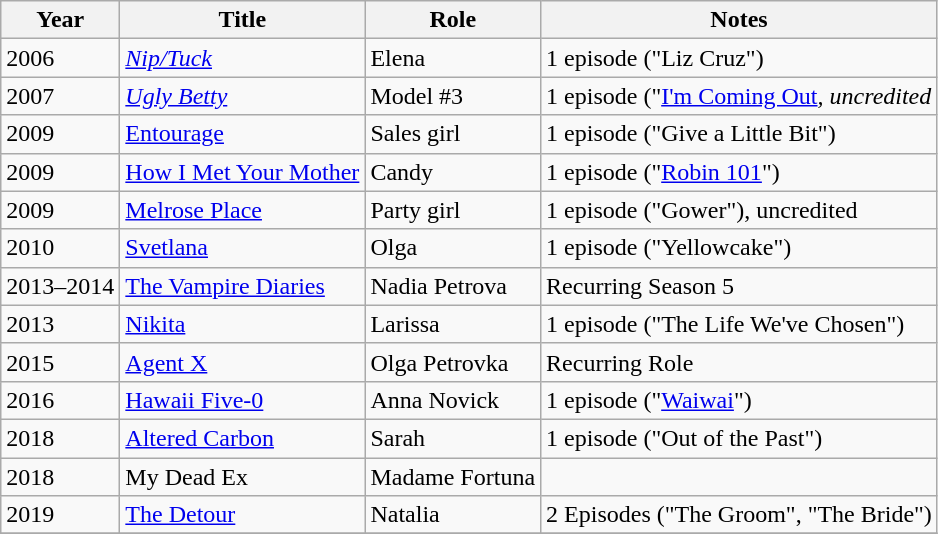<table class="wikitable sortable">
<tr>
<th scope="col">Year</th>
<th scope="col">Title</th>
<th scope="col">Role</th>
<th scope="col" class="unsortable">Notes</th>
</tr>
<tr>
<td>2006</td>
<td><em><a href='#'>Nip/Tuck</a></em></td>
<td>Elena</td>
<td>1 episode ("Liz Cruz")</td>
</tr>
<tr>
<td>2007</td>
<td><em><a href='#'>Ugly Betty</a></em></td>
<td>Model #3</td>
<td>1 episode ("<a href='#'>I'm Coming Out</a><em>, uncredited</td>
</tr>
<tr>
<td>2009</td>
<td></em><a href='#'>Entourage</a><em></td>
<td>Sales girl</td>
<td>1 episode ("Give a Little Bit")</td>
</tr>
<tr>
<td>2009</td>
<td></em><a href='#'>How I Met Your Mother</a><em></td>
<td>Candy</td>
<td>1 episode ("<a href='#'>Robin 101</a>")</td>
</tr>
<tr>
<td>2009</td>
<td></em><a href='#'>Melrose Place</a><em></td>
<td>Party girl</td>
<td>1 episode ("Gower"), uncredited</td>
</tr>
<tr>
<td>2010</td>
<td></em><a href='#'>Svetlana</a><em></td>
<td>Olga</td>
<td>1 episode ("Yellowcake")</td>
</tr>
<tr>
<td>2013–2014</td>
<td></em><a href='#'>The Vampire Diaries</a><em></td>
<td>Nadia Petrova</td>
<td>Recurring Season 5</td>
</tr>
<tr>
<td>2013</td>
<td></em><a href='#'>Nikita</a><em></td>
<td>Larissa</td>
<td>1 episode ("The Life We've Chosen")</td>
</tr>
<tr>
<td>2015</td>
<td></em><a href='#'>Agent X</a><em></td>
<td>Olga Petrovka</td>
<td>Recurring Role</td>
</tr>
<tr>
<td>2016</td>
<td></em><a href='#'>Hawaii Five-0</a><em></td>
<td>Anna Novick</td>
<td>1 episode ("<a href='#'>Waiwai</a>")</td>
</tr>
<tr>
<td>2018</td>
<td></em><a href='#'>Altered Carbon</a><em></td>
<td>Sarah</td>
<td>1 episode ("Out of the Past")</td>
</tr>
<tr>
<td>2018</td>
<td></em>My Dead Ex<em></td>
<td>Madame Fortuna</td>
</tr>
<tr>
<td>2019</td>
<td></em><a href='#'>The Detour</a><em></td>
<td>Natalia</td>
<td>2 Episodes ("The Groom", "The Bride")</td>
</tr>
<tr>
</tr>
</table>
